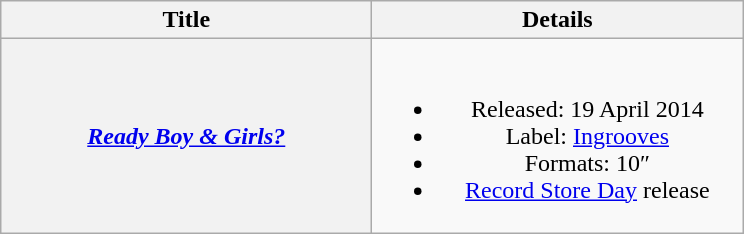<table class="wikitable plainrowheaders" style="text-align:center;">
<tr>
<th scope="col" style="width:15em;">Title</th>
<th scope="col" style="width:15em;">Details</th>
</tr>
<tr>
<th scope="row"><em><a href='#'>Ready Boy & Girls?</a></em></th>
<td><br><ul><li>Released: 19 April 2014</li><li>Label: <a href='#'>Ingrooves</a></li><li>Formats: 10″</li><li><a href='#'>Record Store Day</a> release</li></ul></td>
</tr>
</table>
